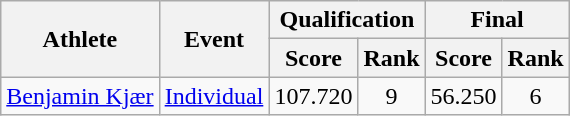<table class="wikitable" style="text-align: center">
<tr>
<th rowspan="2">Athlete</th>
<th rowspan="2">Event</th>
<th colspan="2">Qualification</th>
<th colspan="2">Final</th>
</tr>
<tr>
<th>Score</th>
<th>Rank</th>
<th>Score</th>
<th>Rank</th>
</tr>
<tr>
<td align="left"><a href='#'>Benjamin Kjær</a></td>
<td><a href='#'>Individual</a></td>
<td>107.720</td>
<td>9</td>
<td>56.250</td>
<td>6</td>
</tr>
</table>
